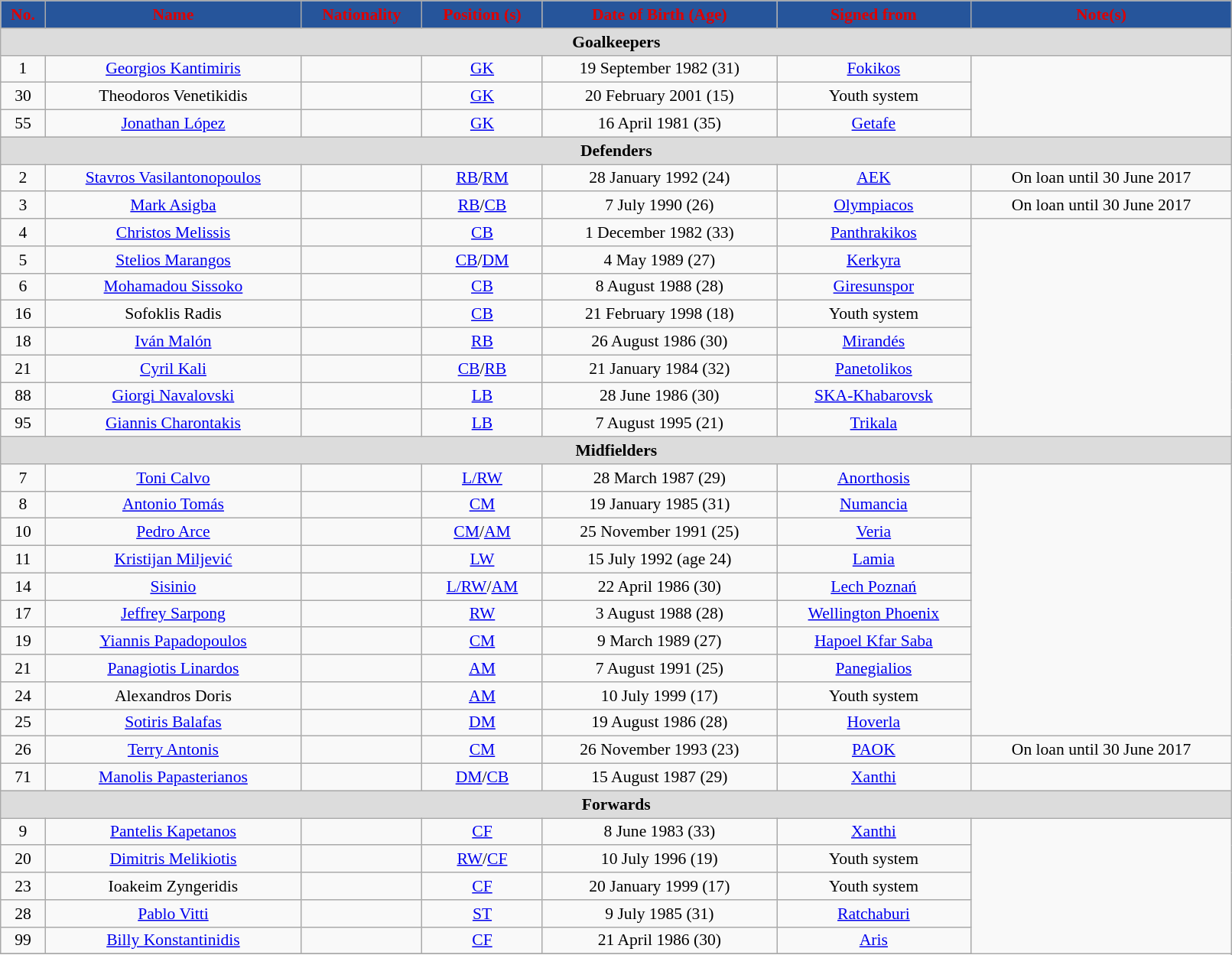<table class="wikitable" style="text-align:center; font-size:90%; width:85%;">
<tr>
<th style="background:#26559B; color:#DF0101; text-align:center;">No.</th>
<th style="background:#26559B; color:#DF0101; text-align:center;">Name</th>
<th style="background:#26559B; color:#DF0101; text-align:center;">Nationality</th>
<th style="background:#26559B; color:#DF0101; text-align:center;">Position (s)</th>
<th style="background:#26559B; color:#DF0101; text-align:center;">Date of Birth (Age)</th>
<th style="background:#26559B; color:#DF0101; text-align:center;">Signed from</th>
<th style="background:#26559B; color:#DF0101; text-align:center;">Note(s)</th>
</tr>
<tr>
<th colspan="7" style="background:#dcdcdc; text-align:center;">Goalkeepers</th>
</tr>
<tr>
<td>1</td>
<td><a href='#'>Georgios Kantimiris</a></td>
<td></td>
<td><a href='#'>GK</a></td>
<td>19 September 1982 (31)</td>
<td> <a href='#'>Fokikos</a></td>
</tr>
<tr>
<td>30</td>
<td>Theodoros Venetikidis</td>
<td></td>
<td><a href='#'>GK</a></td>
<td>20 February 2001 (15)</td>
<td>Youth system</td>
</tr>
<tr>
<td>55</td>
<td><a href='#'>Jonathan López</a></td>
<td></td>
<td><a href='#'>GK</a></td>
<td>16 April 1981 (35)</td>
<td> <a href='#'>Getafe</a></td>
</tr>
<tr>
<th colspan="7" style="background:#dcdcdc; text-align:center;">Defenders</th>
</tr>
<tr>
<td>2</td>
<td><a href='#'>Stavros Vasilantonopoulos</a></td>
<td></td>
<td><a href='#'>RB</a>/<a href='#'>RM</a></td>
<td>28 January 1992 (24)</td>
<td> <a href='#'>AEK</a></td>
<td>On loan until 30 June 2017</td>
</tr>
<tr>
<td>3</td>
<td><a href='#'>Mark Asigba</a></td>
<td></td>
<td><a href='#'>RB</a>/<a href='#'>CB</a></td>
<td>7 July 1990 (26)</td>
<td> <a href='#'>Olympiacos</a></td>
<td>On loan until 30 June 2017</td>
</tr>
<tr>
<td>4</td>
<td><a href='#'>Christos Melissis</a></td>
<td></td>
<td><a href='#'>CB</a></td>
<td>1 December 1982 (33)</td>
<td> <a href='#'>Panthrakikos</a></td>
</tr>
<tr>
<td>5</td>
<td><a href='#'>Stelios Marangos</a></td>
<td></td>
<td><a href='#'>CB</a>/<a href='#'>DM</a></td>
<td>4 May 1989 (27)</td>
<td> <a href='#'>Kerkyra</a></td>
</tr>
<tr>
<td>6</td>
<td><a href='#'>Mohamadou Sissoko</a></td>
<td></td>
<td><a href='#'>CB</a></td>
<td>8 August 1988 (28)</td>
<td> <a href='#'>Giresunspor</a></td>
</tr>
<tr>
<td>16</td>
<td>Sofoklis Radis</td>
<td></td>
<td><a href='#'>CB</a></td>
<td>21 February 1998 (18)</td>
<td>Youth system</td>
</tr>
<tr>
<td>18</td>
<td><a href='#'>Iván Malón</a></td>
<td></td>
<td><a href='#'>RB</a></td>
<td>26 August 1986 (30)</td>
<td> <a href='#'>Mirandés</a></td>
</tr>
<tr>
<td>21</td>
<td><a href='#'>Cyril Kali</a></td>
<td></td>
<td><a href='#'>CB</a>/<a href='#'>RB</a></td>
<td>21 January 1984 (32)</td>
<td> <a href='#'>Panetolikos</a></td>
</tr>
<tr>
<td>88</td>
<td><a href='#'>Giorgi Navalovski</a></td>
<td></td>
<td><a href='#'>LB</a></td>
<td>28 June 1986 (30)</td>
<td> <a href='#'>SKA-Khabarovsk</a></td>
</tr>
<tr>
<td>95</td>
<td><a href='#'>Giannis Charontakis</a></td>
<td></td>
<td><a href='#'>LB</a></td>
<td>7 August 1995 (21)</td>
<td> <a href='#'>Trikala</a></td>
</tr>
<tr>
<th colspan="7" style="background:#dcdcdc; text-align:center;">Midfielders</th>
</tr>
<tr>
<td>7</td>
<td><a href='#'>Toni Calvo</a></td>
<td></td>
<td><a href='#'>L/RW</a></td>
<td>28 March 1987 (29)</td>
<td> <a href='#'>Anorthosis</a></td>
</tr>
<tr>
<td>8</td>
<td><a href='#'>Antonio Tomás</a></td>
<td></td>
<td><a href='#'>CM</a></td>
<td>19 January 1985 (31)</td>
<td> <a href='#'>Numancia</a></td>
</tr>
<tr>
<td>10</td>
<td><a href='#'>Pedro Arce</a></td>
<td></td>
<td><a href='#'>CM</a>/<a href='#'>AM</a></td>
<td>25 November 1991 (25)</td>
<td> <a href='#'>Veria</a></td>
</tr>
<tr>
<td>11</td>
<td><a href='#'>Kristijan Miljević</a></td>
<td></td>
<td><a href='#'>LW</a></td>
<td>15 July 1992 (age 24)</td>
<td> <a href='#'>Lamia</a></td>
</tr>
<tr>
<td>14</td>
<td><a href='#'>Sisinio</a></td>
<td></td>
<td><a href='#'>L/RW</a>/<a href='#'>AM</a></td>
<td>22 April 1986 (30)</td>
<td> <a href='#'>Lech Poznań</a></td>
</tr>
<tr>
<td>17</td>
<td><a href='#'>Jeffrey Sarpong</a></td>
<td></td>
<td><a href='#'>RW</a></td>
<td>3 August 1988 (28)</td>
<td> <a href='#'>Wellington Phoenix</a></td>
</tr>
<tr>
<td>19</td>
<td><a href='#'>Yiannis Papadopoulos</a></td>
<td></td>
<td><a href='#'>CM</a></td>
<td>9 March 1989 (27)</td>
<td> <a href='#'>Hapoel Kfar Saba</a></td>
</tr>
<tr>
<td>21</td>
<td><a href='#'>Panagiotis Linardos</a></td>
<td></td>
<td><a href='#'>AM</a></td>
<td>7 August 1991 (25)</td>
<td> <a href='#'>Panegialios</a></td>
</tr>
<tr>
<td>24</td>
<td>Alexandros Doris</td>
<td></td>
<td><a href='#'>AM</a></td>
<td>10 July 1999 (17)</td>
<td>Youth system</td>
</tr>
<tr>
<td>25</td>
<td><a href='#'>Sotiris Balafas</a></td>
<td></td>
<td><a href='#'>DM</a></td>
<td>19 August 1986 (28)</td>
<td> <a href='#'>Hoverla</a></td>
</tr>
<tr>
<td>26</td>
<td><a href='#'>Terry Antonis</a></td>
<td></td>
<td><a href='#'>CM</a></td>
<td>26 November 1993 (23)</td>
<td> <a href='#'>PAOK</a></td>
<td>On loan until 30 June 2017</td>
</tr>
<tr>
<td>71</td>
<td><a href='#'>Manolis Papasterianos</a></td>
<td></td>
<td><a href='#'>DM</a>/<a href='#'>CB</a></td>
<td>15 August 1987 (29)</td>
<td> <a href='#'>Xanthi</a></td>
</tr>
<tr>
<th colspan="7" style="background:#dcdcdc; text-align:center;">Forwards</th>
</tr>
<tr>
<td>9</td>
<td><a href='#'>Pantelis Kapetanos</a></td>
<td></td>
<td><a href='#'>CF</a></td>
<td>8 June 1983 (33)</td>
<td> <a href='#'>Xanthi</a></td>
</tr>
<tr>
<td>20</td>
<td><a href='#'>Dimitris Melikiotis</a></td>
<td></td>
<td><a href='#'>RW</a>/<a href='#'>CF</a></td>
<td>10 July 1996 (19)</td>
<td>Youth system</td>
</tr>
<tr>
<td>23</td>
<td>Ioakeim Zyngeridis</td>
<td></td>
<td><a href='#'>CF</a></td>
<td>20 January 1999 (17)</td>
<td>Youth system</td>
</tr>
<tr>
<td>28</td>
<td><a href='#'>Pablo Vitti</a></td>
<td></td>
<td><a href='#'>ST</a></td>
<td>9 July 1985 (31)</td>
<td> <a href='#'>Ratchaburi</a></td>
</tr>
<tr>
<td>99</td>
<td><a href='#'>Billy Konstantinidis</a></td>
<td></td>
<td><a href='#'>CF</a></td>
<td>21 April 1986 (30)</td>
<td> <a href='#'>Aris</a></td>
</tr>
<tr>
</tr>
</table>
